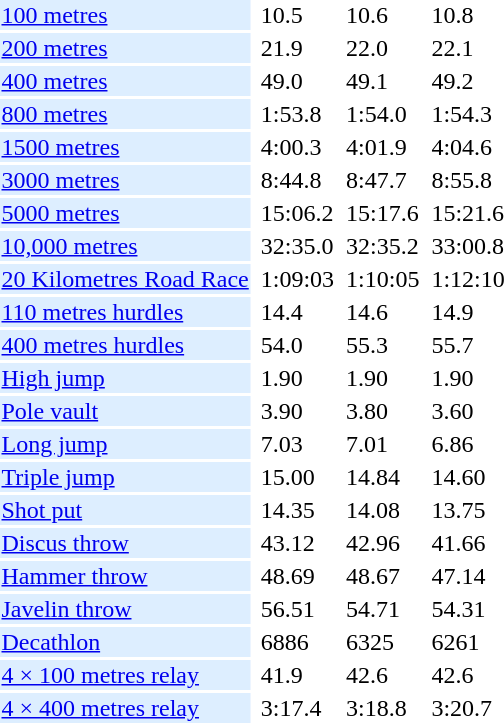<table>
<tr>
<td bgcolor = DDEEFF><a href='#'>100 metres</a></td>
<td></td>
<td>10.5</td>
<td></td>
<td>10.6</td>
<td></td>
<td>10.8</td>
</tr>
<tr>
<td bgcolor = DDEEFF><a href='#'>200 metres</a></td>
<td></td>
<td>21.9</td>
<td></td>
<td>22.0</td>
<td></td>
<td>22.1</td>
</tr>
<tr>
<td bgcolor = DDEEFF><a href='#'>400 metres</a></td>
<td></td>
<td>49.0</td>
<td></td>
<td>49.1</td>
<td></td>
<td>49.2</td>
</tr>
<tr>
<td bgcolor = DDEEFF><a href='#'>800 metres</a></td>
<td></td>
<td>1:53.8</td>
<td></td>
<td>1:54.0</td>
<td></td>
<td>1:54.3</td>
</tr>
<tr>
<td bgcolor = DDEEFF><a href='#'>1500 metres</a></td>
<td></td>
<td>4:00.3</td>
<td></td>
<td>4:01.9</td>
<td></td>
<td>4:04.6</td>
</tr>
<tr>
<td bgcolor = DDEEFF><a href='#'>3000 metres</a></td>
<td></td>
<td>8:44.8</td>
<td></td>
<td>8:47.7</td>
<td></td>
<td>8:55.8</td>
</tr>
<tr>
<td bgcolor = DDEEFF><a href='#'>5000 metres</a></td>
<td></td>
<td>15:06.2</td>
<td></td>
<td>15:17.6</td>
<td></td>
<td>15:21.6</td>
</tr>
<tr>
<td bgcolor = DDEEFF><a href='#'>10,000 metres</a></td>
<td></td>
<td>32:35.0</td>
<td></td>
<td>32:35.2</td>
<td></td>
<td>33:00.8</td>
</tr>
<tr>
<td bgcolor = DDEEFF><a href='#'>20 Kilometres Road Race</a></td>
<td></td>
<td>1:09:03</td>
<td></td>
<td>1:10:05</td>
<td></td>
<td>1:12:10</td>
</tr>
<tr>
<td bgcolor = DDEEFF><a href='#'>110 metres hurdles</a></td>
<td></td>
<td>14.4</td>
<td></td>
<td>14.6</td>
<td></td>
<td>14.9</td>
</tr>
<tr>
<td bgcolor = DDEEFF><a href='#'>400 metres hurdles</a></td>
<td></td>
<td>54.0</td>
<td></td>
<td>55.3</td>
<td></td>
<td>55.7</td>
</tr>
<tr>
<td bgcolor = DDEEFF><a href='#'>High jump</a></td>
<td></td>
<td>1.90</td>
<td></td>
<td>1.90</td>
<td></td>
<td>1.90</td>
</tr>
<tr>
<td bgcolor = DDEEFF><a href='#'>Pole vault</a></td>
<td></td>
<td>3.90</td>
<td></td>
<td>3.80</td>
<td></td>
<td>3.60</td>
</tr>
<tr>
<td bgcolor = DDEEFF><a href='#'>Long jump</a></td>
<td></td>
<td>7.03</td>
<td></td>
<td>7.01</td>
<td></td>
<td>6.86</td>
</tr>
<tr>
<td bgcolor = DDEEFF><a href='#'>Triple jump</a></td>
<td></td>
<td>15.00</td>
<td></td>
<td>14.84</td>
<td></td>
<td>14.60</td>
</tr>
<tr>
<td bgcolor = DDEEFF><a href='#'>Shot put</a></td>
<td></td>
<td>14.35</td>
<td></td>
<td>14.08</td>
<td></td>
<td>13.75</td>
</tr>
<tr>
<td bgcolor = DDEEFF><a href='#'>Discus throw</a></td>
<td></td>
<td>43.12</td>
<td></td>
<td>42.96</td>
<td></td>
<td>41.66</td>
</tr>
<tr>
<td bgcolor = DDEEFF><a href='#'>Hammer throw</a></td>
<td></td>
<td>48.69</td>
<td></td>
<td>48.67</td>
<td></td>
<td>47.14</td>
</tr>
<tr>
<td bgcolor = DDEEFF><a href='#'>Javelin throw</a></td>
<td></td>
<td>56.51</td>
<td></td>
<td>54.71</td>
<td></td>
<td>54.31</td>
</tr>
<tr>
<td bgcolor = DDEEFF><a href='#'>Decathlon</a></td>
<td></td>
<td>6886</td>
<td></td>
<td>6325</td>
<td></td>
<td>6261</td>
</tr>
<tr>
<td bgcolor = DDEEFF><a href='#'>4 × 100 metres relay</a></td>
<td></td>
<td>41.9</td>
<td></td>
<td>42.6</td>
<td></td>
<td>42.6</td>
</tr>
<tr>
<td bgcolor = DDEEFF><a href='#'>4 × 400 metres relay</a></td>
<td></td>
<td>3:17.4</td>
<td></td>
<td>3:18.8</td>
<td></td>
<td>3:20.7</td>
</tr>
</table>
